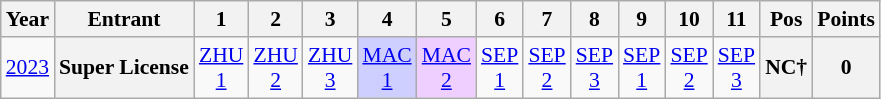<table class="wikitable" style="text-align:center; font-size:90%">
<tr>
<th>Year</th>
<th>Entrant</th>
<th>1</th>
<th>2</th>
<th>3</th>
<th>4</th>
<th>5</th>
<th>6</th>
<th>7</th>
<th>8</th>
<th>9</th>
<th>10</th>
<th>11</th>
<th>Pos</th>
<th>Points</th>
</tr>
<tr>
<td><a href='#'>2023</a></td>
<th>Super License</th>
<td><a href='#'>ZHU<br>1</a></td>
<td><a href='#'>ZHU<br>2</a></td>
<td><a href='#'>ZHU<br>3</a></td>
<td style="background:#CFCFFF;"><a href='#'>MAC<br>1</a><br></td>
<td style="background:#EFCFFF;"><a href='#'>MAC<br>2</a><br></td>
<td><a href='#'>SEP<br>1</a></td>
<td><a href='#'>SEP<br>2</a></td>
<td><a href='#'>SEP<br>3</a></td>
<td><a href='#'>SEP<br>1</a></td>
<td><a href='#'>SEP<br>2</a></td>
<td><a href='#'>SEP<br>3</a></td>
<th>NC†</th>
<th>0</th>
</tr>
</table>
